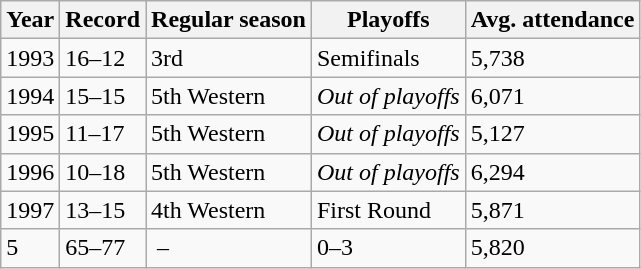<table class="wikitable">
<tr>
<th>Year</th>
<th>Record</th>
<th>Regular season</th>
<th>Playoffs</th>
<th>Avg. attendance</th>
</tr>
<tr>
<td>1993</td>
<td>16–12</td>
<td>3rd</td>
<td>Semifinals</td>
<td>5,738</td>
</tr>
<tr>
<td>1994</td>
<td>15–15</td>
<td>5th Western</td>
<td><em>Out of playoffs</em></td>
<td>6,071</td>
</tr>
<tr>
<td>1995</td>
<td>11–17</td>
<td>5th Western</td>
<td><em>Out of playoffs</em></td>
<td>5,127</td>
</tr>
<tr>
<td>1996</td>
<td>10–18</td>
<td>5th Western</td>
<td><em>Out of playoffs</em></td>
<td>6,294</td>
</tr>
<tr>
<td>1997</td>
<td>13–15</td>
<td>4th Western</td>
<td>First Round</td>
<td>5,871</td>
</tr>
<tr>
<td>5</td>
<td>65–77</td>
<td> –</td>
<td>0–3</td>
<td>5,820</td>
</tr>
</table>
